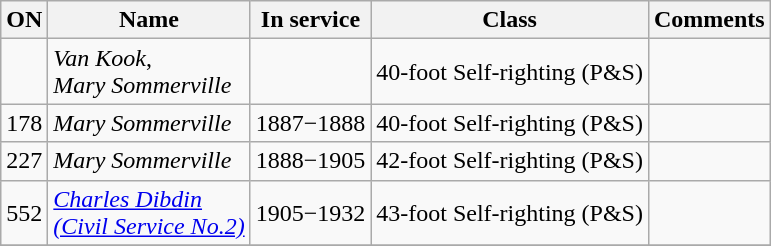<table class="wikitable">
<tr>
<th>ON</th>
<th>Name</th>
<th>In service</th>
<th>Class</th>
<th>Comments</th>
</tr>
<tr>
<td></td>
<td><em>Van Kook</em>,<br><em>Mary Sommerville</em></td>
<td></td>
<td>40-foot Self-righting (P&S)</td>
<td></td>
</tr>
<tr>
<td>178</td>
<td><em>Mary Sommerville</em></td>
<td>1887−1888</td>
<td>40-foot Self-righting (P&S)</td>
<td></td>
</tr>
<tr>
<td>227</td>
<td><em>Mary Sommerville</em></td>
<td>1888−1905</td>
<td>42-foot Self-righting (P&S)</td>
<td></td>
</tr>
<tr>
<td>552</td>
<td><a href='#'><em>Charles Dibdin<br>(Civil Service No.2)</em></a></td>
<td>1905−1932</td>
<td>43-foot Self-righting (P&S)</td>
<td></td>
</tr>
<tr>
</tr>
</table>
